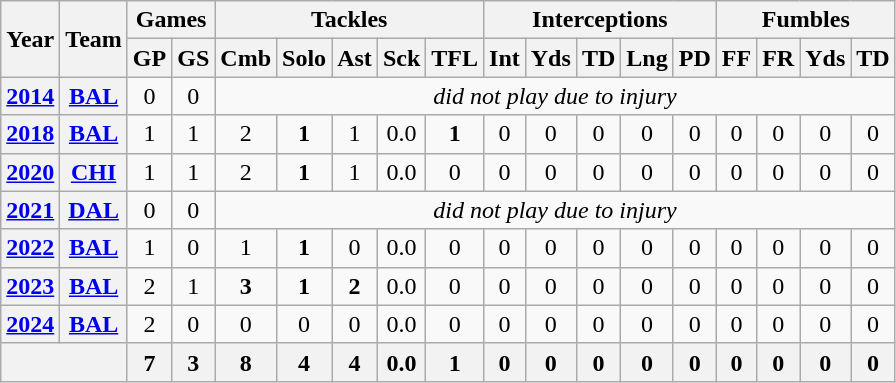<table class="wikitable" style="text-align:center">
<tr>
<th rowspan="2">Year</th>
<th rowspan="2">Team</th>
<th colspan="2">Games</th>
<th colspan="5">Tackles</th>
<th colspan="5">Interceptions</th>
<th colspan="4">Fumbles</th>
</tr>
<tr>
<th>GP</th>
<th>GS</th>
<th>Cmb</th>
<th>Solo</th>
<th>Ast</th>
<th>Sck</th>
<th>TFL</th>
<th>Int</th>
<th>Yds</th>
<th>TD</th>
<th>Lng</th>
<th>PD</th>
<th>FF</th>
<th>FR</th>
<th>Yds</th>
<th>TD</th>
</tr>
<tr>
<th><a href='#'>2014</a></th>
<th><a href='#'>BAL</a></th>
<td>0</td>
<td>0</td>
<td colspan="14"><em>did not play due to injury</em></td>
</tr>
<tr>
<th><a href='#'>2018</a></th>
<th><a href='#'>BAL</a></th>
<td>1</td>
<td>1</td>
<td>2</td>
<td><strong>1</strong></td>
<td>1</td>
<td>0.0</td>
<td><strong>1</strong></td>
<td>0</td>
<td>0</td>
<td>0</td>
<td>0</td>
<td>0</td>
<td>0</td>
<td>0</td>
<td>0</td>
<td>0</td>
</tr>
<tr>
<th><a href='#'>2020</a></th>
<th><a href='#'>CHI</a></th>
<td>1</td>
<td>1</td>
<td>2</td>
<td><strong>1</strong></td>
<td>1</td>
<td>0.0</td>
<td>0</td>
<td>0</td>
<td>0</td>
<td>0</td>
<td>0</td>
<td>0</td>
<td>0</td>
<td>0</td>
<td>0</td>
<td>0</td>
</tr>
<tr>
<th><a href='#'>2021</a></th>
<th><a href='#'>DAL</a></th>
<td>0</td>
<td>0</td>
<td colspan="14"><em>did not play due to injury</em></td>
</tr>
<tr>
<th><a href='#'>2022</a></th>
<th><a href='#'>BAL</a></th>
<td>1</td>
<td>0</td>
<td>1</td>
<td><strong>1</strong></td>
<td>0</td>
<td>0.0</td>
<td>0</td>
<td>0</td>
<td>0</td>
<td>0</td>
<td>0</td>
<td>0</td>
<td>0</td>
<td>0</td>
<td>0</td>
<td>0</td>
</tr>
<tr>
<th><a href='#'>2023</a></th>
<th><a href='#'>BAL</a></th>
<td>2</td>
<td>1</td>
<td><strong>3</strong></td>
<td><strong>1</strong></td>
<td><strong>2</strong></td>
<td>0.0</td>
<td>0</td>
<td>0</td>
<td>0</td>
<td>0</td>
<td>0</td>
<td>0</td>
<td>0</td>
<td>0</td>
<td>0</td>
<td>0</td>
</tr>
<tr>
<th><a href='#'>2024</a></th>
<th><a href='#'>BAL</a></th>
<td>2</td>
<td>0</td>
<td>0</td>
<td>0</td>
<td>0</td>
<td>0.0</td>
<td>0</td>
<td>0</td>
<td>0</td>
<td>0</td>
<td>0</td>
<td>0</td>
<td>0</td>
<td>0</td>
<td>0</td>
<td>0</td>
</tr>
<tr>
<th colspan="2"></th>
<th>7</th>
<th>3</th>
<th>8</th>
<th>4</th>
<th>4</th>
<th>0.0</th>
<th>1</th>
<th>0</th>
<th>0</th>
<th>0</th>
<th>0</th>
<th>0</th>
<th>0</th>
<th>0</th>
<th>0</th>
<th>0</th>
</tr>
</table>
